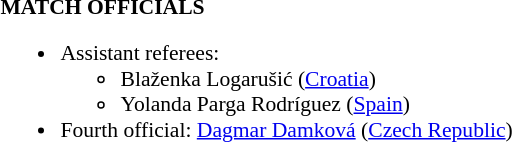<table style="width:100%; font-size:90%;">
<tr>
<td style="width:50%; vertical-align:top;"><br><strong>MATCH OFFICIALS</strong><ul><li>Assistant referees:<ul><li>Blaženka Logarušić (<a href='#'>Croatia</a>)</li><li>Yolanda Parga Rodríguez (<a href='#'>Spain</a>)</li></ul></li><li>Fourth official: <a href='#'>Dagmar Damková</a> (<a href='#'>Czech Republic</a>)</li></ul></td>
</tr>
</table>
